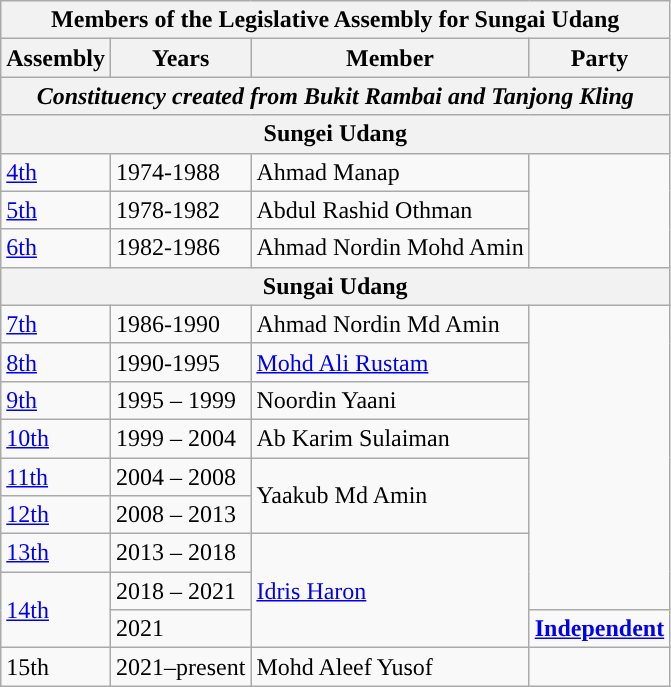<table class=wikitable>
<tr>
<th colspan=4>Members of the Legislative Assembly for Sungai Udang</th>
</tr>
<tr>
<th>Assembly</th>
<th>Years</th>
<th>Member</th>
<th>Party</th>
</tr>
<tr>
<th colspan=4 align=center><em>Constituency created from Bukit Rambai and Tanjong Kling</em></th>
</tr>
<tr>
<th colspan=4 align=center>Sungei Udang</th>
</tr>
<tr>
<td><a href='#'>4th</a></td>
<td>1974-1988</td>
<td>Ahmad Manap</td>
<td rowspan="3"></td>
</tr>
<tr>
<td><a href='#'>5th</a></td>
<td>1978-1982</td>
<td>Abdul Rashid Othman</td>
</tr>
<tr>
<td><a href='#'>6th</a></td>
<td>1982-1986</td>
<td>Ahmad Nordin Mohd Amin</td>
</tr>
<tr>
<th colspan=4 align=center>Sungai Udang</th>
</tr>
<tr>
<td><a href='#'>7th</a></td>
<td>1986-1990</td>
<td>Ahmad Nordin Md Amin</td>
<td rowspan="8"></td>
</tr>
<tr>
<td><a href='#'>8th</a></td>
<td>1990-1995</td>
<td><a href='#'>Mohd Ali Rustam</a></td>
</tr>
<tr>
<td><a href='#'>9th</a></td>
<td>1995 – 1999</td>
<td>Noordin Yaani</td>
</tr>
<tr>
<td><a href='#'>10th</a></td>
<td>1999 – 2004</td>
<td>Ab Karim Sulaiman</td>
</tr>
<tr>
<td><a href='#'>11th</a></td>
<td>2004 – 2008</td>
<td rowspan="2">Yaakub Md Amin</td>
</tr>
<tr>
<td><a href='#'>12th</a></td>
<td>2008 – 2013</td>
</tr>
<tr>
<td><a href='#'>13th</a></td>
<td>2013 – 2018</td>
<td rowspan="3"><a href='#'>Idris Haron</a></td>
</tr>
<tr>
<td rowspan="2"><a href='#'>14th</a></td>
<td>2018 – 2021</td>
</tr>
<tr>
<td>2021</td>
<td><strong><a href='#'>Independent</a></strong></td>
</tr>
<tr>
<td>15th</td>
<td>2021–present</td>
<td>Mohd Aleef Yusof</td>
<td></td>
</tr>
</table>
